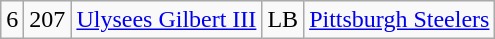<table class="wikitable" style="text-align:center">
<tr>
<td>6</td>
<td>207</td>
<td><a href='#'>Ulysees Gilbert III</a></td>
<td>LB</td>
<td><a href='#'>Pittsburgh Steelers</a></td>
</tr>
</table>
